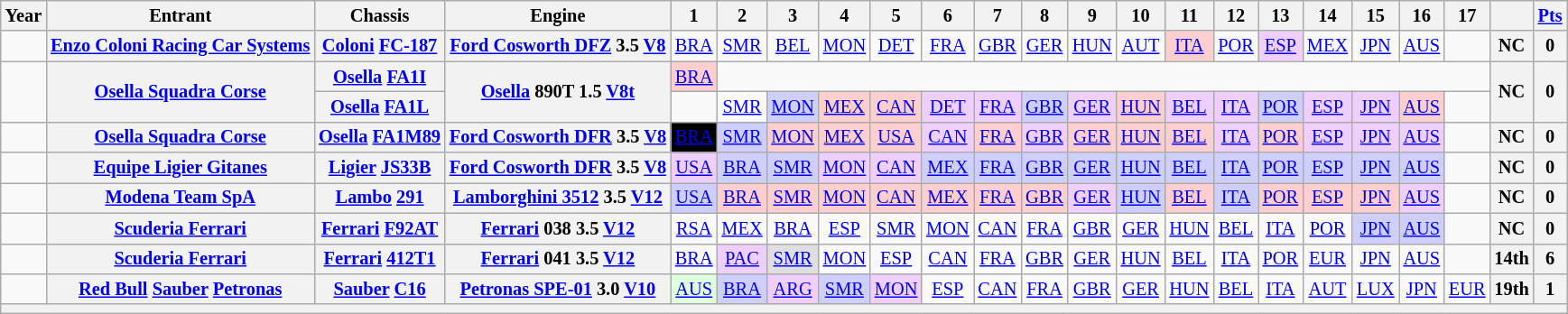<table class="wikitable" style="text-align:center; font-size:85%">
<tr>
<th>Year</th>
<th>Entrant</th>
<th>Chassis</th>
<th>Engine</th>
<th>1</th>
<th>2</th>
<th>3</th>
<th>4</th>
<th>5</th>
<th>6</th>
<th>7</th>
<th>8</th>
<th>9</th>
<th>10</th>
<th>11</th>
<th>12</th>
<th>13</th>
<th>14</th>
<th>15</th>
<th>16</th>
<th>17</th>
<th></th>
<th><a href='#'>Pts</a></th>
</tr>
<tr>
<td></td>
<th nowrap><a href='#'>Enzo Coloni Racing Car Systems</a></th>
<th nowrap><a href='#'>Coloni</a> <a href='#'>FC-187</a></th>
<th nowrap><a href='#'>Ford Cosworth DFZ</a> 3.5 <a href='#'>V8</a></th>
<td><a href='#'>BRA</a></td>
<td><a href='#'>SMR</a></td>
<td><a href='#'>BEL</a></td>
<td><a href='#'>MON</a></td>
<td><a href='#'>DET</a></td>
<td><a href='#'>FRA</a></td>
<td><a href='#'>GBR</a></td>
<td><a href='#'>GER</a></td>
<td><a href='#'>HUN</a></td>
<td><a href='#'>AUT</a></td>
<td style="background:#FFCFCF;"><a href='#'>ITA</a><br></td>
<td><a href='#'>POR</a></td>
<td style="background:#EFCFFF;"><a href='#'>ESP</a><br></td>
<td><a href='#'>MEX</a></td>
<td><a href='#'>JPN</a></td>
<td><a href='#'>AUS</a></td>
<td></td>
<th>NC</th>
<th>0</th>
</tr>
<tr>
<td rowspan=2></td>
<th rowspan=2 nowrap><a href='#'>Osella Squadra Corse</a></th>
<th nowrap><a href='#'>Osella</a> <a href='#'>FA1I</a></th>
<th rowspan=2 nowrap><a href='#'>Osella</a> 890T 1.5 <a href='#'>V8</a><a href='#'>t</a></th>
<td style="background:#FFCFCF;"><a href='#'>BRA</a><br></td>
<td colspan=16></td>
<th rowspan=2>NC</th>
<th rowspan=2>0</th>
</tr>
<tr>
<th nowrap><a href='#'>Osella</a> <a href='#'>FA1L</a></th>
<td></td>
<td><a href='#'>SMR</a><br></td>
<td style="background:#CFCFFF;"><a href='#'>MON</a><br></td>
<td style="background:#FFCFCF;"><a href='#'>MEX</a><br></td>
<td style="background:#FFCFCF;"><a href='#'>CAN</a><br></td>
<td style="background:#EFCFFF;"><a href='#'>DET</a><br></td>
<td style="background:#EFCFFF;"><a href='#'>FRA</a><br></td>
<td style="background:#CFCFFF;"><a href='#'>GBR</a><br></td>
<td style="background:#EFCFFF;"><a href='#'>GER</a><br></td>
<td style="background:#FFCFCF;"><a href='#'>HUN</a><br></td>
<td style="background:#EFCFFF;"><a href='#'>BEL</a><br></td>
<td style="background:#EFCFFF;"><a href='#'>ITA</a><br></td>
<td style="background:#CFCFFF;"><a href='#'>POR</a><br></td>
<td style="background:#EFCFFF;"><a href='#'>ESP</a><br></td>
<td style="background:#EFCFFF;"><a href='#'>JPN</a><br></td>
<td style="background:#FFCFCF;"><a href='#'>AUS</a><br></td>
<td></td>
</tr>
<tr>
<td></td>
<th nowrap><a href='#'>Osella Squadra Corse</a></th>
<th nowrap><a href='#'>Osella</a> <a href='#'>FA1M89</a></th>
<th nowrap><a href='#'>Ford Cosworth DFR</a> 3.5 <a href='#'>V8</a></th>
<td style="background:#000000; color:white"><a href='#'><span>BRA</span></a><br></td>
<td style="background:#CFCFFF;"><a href='#'>SMR</a><br></td>
<td style="background:#FFCFCF;"><a href='#'>MON</a><br></td>
<td style="background:#FFCFCF;"><a href='#'>MEX</a><br></td>
<td style="background:#FFCFCF;"><a href='#'>USA</a><br></td>
<td style="background:#EFCFFF;"><a href='#'>CAN</a><br></td>
<td style="background:#FFCFCF;"><a href='#'>FRA</a><br></td>
<td style="background:#EFCFFF;"><a href='#'>GBR</a><br></td>
<td style="background:#FFCFCF;"><a href='#'>GER</a><br></td>
<td style="background:#FFCFCF;"><a href='#'>HUN</a><br></td>
<td style="background:#FFCFCF;"><a href='#'>BEL</a><br></td>
<td style="background:#EFCFFF;"><a href='#'>ITA</a><br></td>
<td style="background:#FFCFCF;"><a href='#'>POR</a><br></td>
<td style="background:#EFCFFF;"><a href='#'>ESP</a><br></td>
<td style="background:#EFCFFF;"><a href='#'>JPN</a><br></td>
<td style="background:#EFCFFF;"><a href='#'>AUS</a><br></td>
<td></td>
<th>NC</th>
<th>0</th>
</tr>
<tr>
<td></td>
<th nowrap><a href='#'>Equipe Ligier Gitanes</a></th>
<th nowrap><a href='#'>Ligier</a> <a href='#'>JS33B</a></th>
<th nowrap><a href='#'>Ford Cosworth DFR</a> 3.5 <a href='#'>V8</a></th>
<td style="background:#EFCFFF;"><a href='#'>USA</a><br></td>
<td style="background:#CFCFFF;"><a href='#'>BRA</a><br></td>
<td style="background:#CFCFFF;"><a href='#'>SMR</a><br></td>
<td style="background:#EFCFFF;"><a href='#'>MON</a><br></td>
<td style="background:#EFCFFF;"><a href='#'>CAN</a><br></td>
<td style="background:#CFCFFF;"><a href='#'>MEX</a><br></td>
<td style="background:#CFCFFF;"><a href='#'>FRA</a><br></td>
<td style="background:#CFCFFF;"><a href='#'>GBR</a><br></td>
<td style="background:#CFCFFF;"><a href='#'>GER</a><br></td>
<td style="background:#CFCFFF;"><a href='#'>HUN</a><br></td>
<td style="background:#CFCFFF;"><a href='#'>BEL</a><br></td>
<td style="background:#CFCFFF;"><a href='#'>ITA</a><br></td>
<td style="background:#CFCFFF;"><a href='#'>POR</a><br></td>
<td style="background:#CFCFFF;"><a href='#'>ESP</a><br></td>
<td style="background:#CFCFFF;"><a href='#'>JPN</a><br></td>
<td style="background:#CFCFFF;"><a href='#'>AUS</a><br></td>
<td></td>
<th>NC</th>
<th>0</th>
</tr>
<tr>
<td></td>
<th nowrap><a href='#'>Modena Team SpA</a></th>
<th nowrap><a href='#'>Lambo</a> <a href='#'>291</a></th>
<th nowrap><a href='#'>Lamborghini 3512</a> 3.5 <a href='#'>V12</a></th>
<td style="background:#CFCFFF;"><a href='#'>USA</a><br></td>
<td style="background:#FFCFCF;"><a href='#'>BRA</a><br></td>
<td style="background:#FFCFCF;"><a href='#'>SMR</a><br></td>
<td style="background:#FFCFCF;"><a href='#'>MON</a><br></td>
<td style="background:#FFCFCF;"><a href='#'>CAN</a><br></td>
<td style="background:#FFCFCF;"><a href='#'>MEX</a><br></td>
<td style="background:#FFCFCF;"><a href='#'>FRA</a><br></td>
<td style="background:#FFCFCF;"><a href='#'>GBR</a><br></td>
<td style="background:#EFCFFF;"><a href='#'>GER</a><br></td>
<td style="background:#CFCFFF;"><a href='#'>HUN</a><br></td>
<td style="background:#FFCFCF;"><a href='#'>BEL</a><br></td>
<td style="background:#CFCFFF;"><a href='#'>ITA</a><br></td>
<td style="background:#FFCFCF;"><a href='#'>POR</a><br></td>
<td style="background:#FFCFCF;"><a href='#'>ESP</a><br></td>
<td style="background:#FFCFCF;"><a href='#'>JPN</a><br></td>
<td style="background:#EFCFFF;"><a href='#'>AUS</a><br></td>
<td></td>
<th>NC</th>
<th>0</th>
</tr>
<tr>
<td></td>
<th nowrap><a href='#'>Scuderia Ferrari</a></th>
<th nowrap><a href='#'>Ferrari</a> <a href='#'>F92AT</a></th>
<th nowrap><a href='#'>Ferrari</a> 038 3.5 <a href='#'>V12</a></th>
<td><a href='#'>RSA</a></td>
<td><a href='#'>MEX</a></td>
<td><a href='#'>BRA</a></td>
<td><a href='#'>ESP</a></td>
<td><a href='#'>SMR</a></td>
<td><a href='#'>MON</a></td>
<td><a href='#'>CAN</a></td>
<td><a href='#'>FRA</a></td>
<td><a href='#'>GBR</a></td>
<td><a href='#'>GER</a></td>
<td><a href='#'>HUN</a></td>
<td><a href='#'>BEL</a></td>
<td><a href='#'>ITA</a></td>
<td><a href='#'>POR</a></td>
<td style="background:#CFCFFF;"><a href='#'>JPN</a><br></td>
<td style="background:#CFCFFF;"><a href='#'>AUS</a><br></td>
<td></td>
<th>NC</th>
<th>0</th>
</tr>
<tr>
<td></td>
<th nowrap><a href='#'>Scuderia Ferrari</a></th>
<th nowrap><a href='#'>Ferrari</a> <a href='#'>412T1</a></th>
<th nowrap><a href='#'>Ferrari</a> 041 3.5 <a href='#'>V12</a></th>
<td><a href='#'>BRA</a></td>
<td style="background:#EFCFFF;"><a href='#'>PAC</a><br></td>
<td style="background:#DFDFDF;"><a href='#'>SMR</a><br></td>
<td><a href='#'>MON</a></td>
<td><a href='#'>ESP</a></td>
<td><a href='#'>CAN</a></td>
<td><a href='#'>FRA</a></td>
<td><a href='#'>GBR</a></td>
<td><a href='#'>GER</a></td>
<td><a href='#'>HUN</a></td>
<td><a href='#'>BEL</a></td>
<td><a href='#'>ITA</a></td>
<td><a href='#'>POR</a></td>
<td><a href='#'>EUR</a></td>
<td><a href='#'>JPN</a></td>
<td><a href='#'>AUS</a></td>
<td></td>
<th>14th</th>
<th>6</th>
</tr>
<tr>
<td></td>
<th nowrap><a href='#'>Red Bull</a> <a href='#'>Sauber</a> <a href='#'>Petronas</a></th>
<th nowrap><a href='#'>Sauber</a> <a href='#'>C16</a></th>
<th nowrap><a href='#'>Petronas SPE-01</a> 3.0 <a href='#'>V10</a></th>
<td style="background:#DFFFDF;"><a href='#'>AUS</a><br></td>
<td style="background:#CFCFFF;"><a href='#'>BRA</a><br></td>
<td style="background:#EFCFFF;"><a href='#'>ARG</a><br></td>
<td style="background:#CFCFFF;"><a href='#'>SMR</a><br></td>
<td style="background:#EFCFFF;"><a href='#'>MON</a><br></td>
<td><a href='#'>ESP</a></td>
<td><a href='#'>CAN</a></td>
<td><a href='#'>FRA</a></td>
<td><a href='#'>GBR</a></td>
<td><a href='#'>GER</a></td>
<td><a href='#'>HUN</a></td>
<td><a href='#'>BEL</a></td>
<td><a href='#'>ITA</a></td>
<td><a href='#'>AUT</a></td>
<td><a href='#'>LUX</a></td>
<td><a href='#'>JPN</a></td>
<td><a href='#'>EUR</a></td>
<th>19th</th>
<th>1</th>
</tr>
<tr>
<th colspan=23></th>
</tr>
</table>
